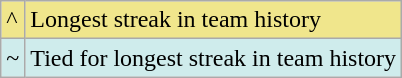<table class="wikitable">
<tr bgcolor="#F0E68C">
<td>^</td>
<td>Longest streak in team history</td>
</tr>
<tr bgcolor="#CFECEC">
<td>~</td>
<td>Tied for longest streak in team history</td>
</tr>
</table>
